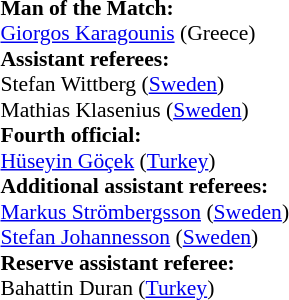<table style="width:100%; font-size:90%;">
<tr>
<td><br><strong>Man of the Match:</strong>
<br><a href='#'>Giorgos Karagounis</a> (Greece)<br><strong>Assistant referees:</strong>
<br>Stefan Wittberg (<a href='#'>Sweden</a>)
<br>Mathias Klasenius (<a href='#'>Sweden</a>)
<br><strong>Fourth official:</strong>
<br><a href='#'>Hüseyin Göçek</a> (<a href='#'>Turkey</a>)
<br><strong>Additional assistant referees:</strong>
<br><a href='#'>Markus Strömbergsson</a> (<a href='#'>Sweden</a>)
<br><a href='#'>Stefan Johannesson</a> (<a href='#'>Sweden</a>)
<br><strong>Reserve assistant referee:</strong>
<br>Bahattin Duran (<a href='#'>Turkey</a>)</td>
</tr>
</table>
